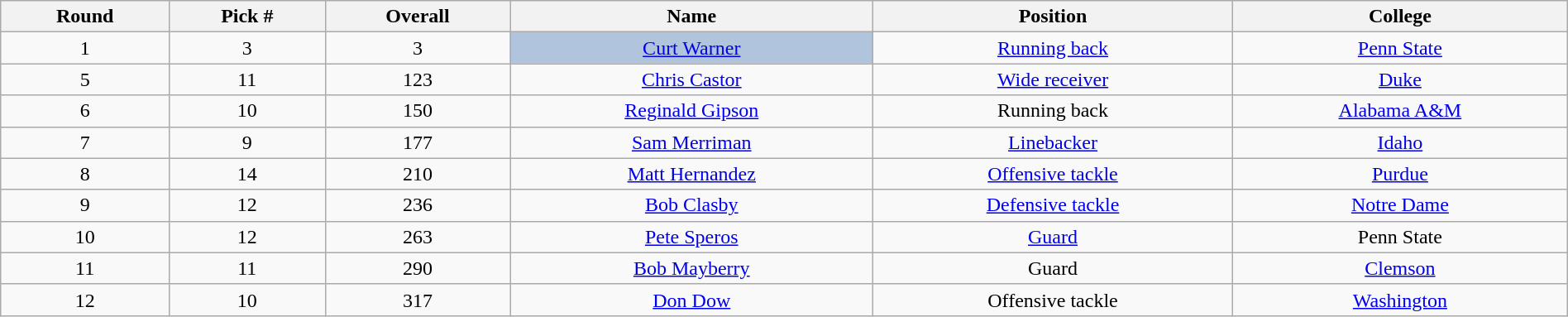<table class="wikitable sortable sortable" style="width: 100%; text-align:center">
<tr>
<th>Round</th>
<th>Pick #</th>
<th>Overall</th>
<th>Name</th>
<th>Position</th>
<th>College</th>
</tr>
<tr>
<td>1</td>
<td>3</td>
<td>3</td>
<td bgcolor=lightsteelblue><a href='#'>Curt Warner</a></td>
<td><a href='#'>Running back</a></td>
<td><a href='#'>Penn State</a></td>
</tr>
<tr>
<td>5</td>
<td>11</td>
<td>123</td>
<td><a href='#'>Chris Castor</a></td>
<td><a href='#'>Wide receiver</a></td>
<td><a href='#'>Duke</a></td>
</tr>
<tr>
<td>6</td>
<td>10</td>
<td>150</td>
<td><a href='#'>Reginald Gipson</a></td>
<td>Running back</td>
<td><a href='#'>Alabama A&M</a></td>
</tr>
<tr>
<td>7</td>
<td>9</td>
<td>177</td>
<td><a href='#'>Sam Merriman</a></td>
<td><a href='#'>Linebacker</a></td>
<td><a href='#'>Idaho</a></td>
</tr>
<tr>
<td>8</td>
<td>14</td>
<td>210</td>
<td><a href='#'>Matt Hernandez</a></td>
<td><a href='#'>Offensive tackle</a></td>
<td><a href='#'>Purdue</a></td>
</tr>
<tr>
<td>9</td>
<td>12</td>
<td>236</td>
<td><a href='#'>Bob Clasby</a></td>
<td><a href='#'>Defensive tackle</a></td>
<td><a href='#'>Notre Dame</a></td>
</tr>
<tr>
<td>10</td>
<td>12</td>
<td>263</td>
<td><a href='#'>Pete Speros</a></td>
<td><a href='#'>Guard</a></td>
<td>Penn State</td>
</tr>
<tr>
<td>11</td>
<td>11</td>
<td>290</td>
<td><a href='#'>Bob Mayberry</a></td>
<td>Guard</td>
<td><a href='#'>Clemson</a></td>
</tr>
<tr>
<td>12</td>
<td>10</td>
<td>317</td>
<td><a href='#'>Don Dow</a></td>
<td>Offensive tackle</td>
<td><a href='#'>Washington</a></td>
</tr>
</table>
